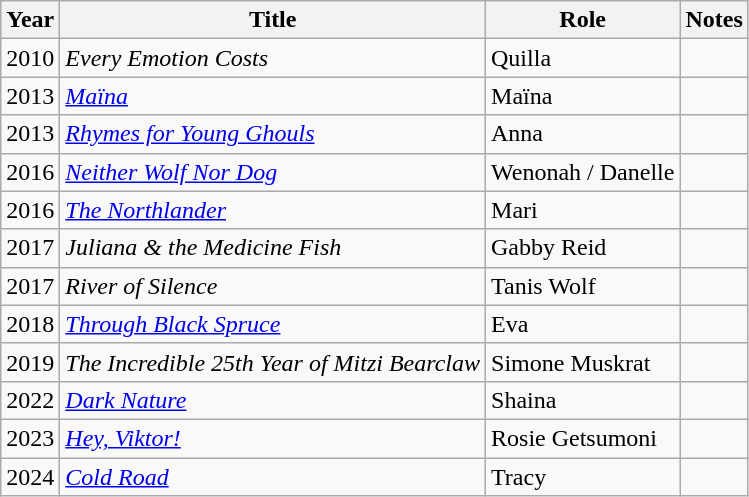<table class="wikitable sortable">
<tr>
<th>Year</th>
<th>Title</th>
<th>Role</th>
<th>Notes</th>
</tr>
<tr>
<td>2010</td>
<td><em>Every Emotion Costs</em></td>
<td>Quilla</td>
<td></td>
</tr>
<tr>
<td>2013</td>
<td><em><a href='#'>Maïna</a></em></td>
<td>Maïna</td>
<td></td>
</tr>
<tr>
<td>2013</td>
<td><em><a href='#'>Rhymes for Young Ghouls</a></em></td>
<td>Anna</td>
<td></td>
</tr>
<tr>
<td>2016</td>
<td><em><a href='#'>Neither Wolf Nor Dog</a></em></td>
<td>Wenonah / Danelle</td>
<td></td>
</tr>
<tr>
<td>2016</td>
<td data-sort-value="Northlander, The"><em><a href='#'>The Northlander</a></em></td>
<td>Mari</td>
<td></td>
</tr>
<tr>
<td>2017</td>
<td><em>Juliana & the Medicine Fish</em></td>
<td>Gabby Reid</td>
<td></td>
</tr>
<tr>
<td>2017</td>
<td><em>River of Silence</em></td>
<td>Tanis Wolf</td>
<td></td>
</tr>
<tr>
<td>2018</td>
<td><em><a href='#'>Through Black Spruce</a></em></td>
<td>Eva</td>
<td></td>
</tr>
<tr>
<td>2019</td>
<td data-sort-value="Incredible 25th Year of Mitzi Bearclaw, The"><em>The Incredible 25th Year of Mitzi Bearclaw</em></td>
<td>Simone Muskrat</td>
<td></td>
</tr>
<tr>
<td>2022</td>
<td><em><a href='#'>Dark Nature</a></em></td>
<td>Shaina</td>
<td></td>
</tr>
<tr>
<td>2023</td>
<td><em><a href='#'>Hey, Viktor!</a></em></td>
<td>Rosie Getsumoni</td>
<td></td>
</tr>
<tr>
<td>2024</td>
<td><em><a href='#'>Cold Road</a></em></td>
<td>Tracy</td>
<td></td>
</tr>
</table>
